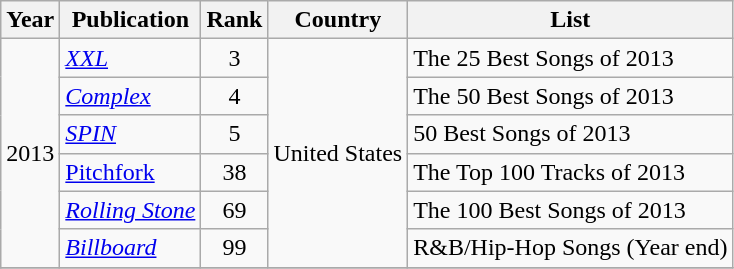<table class="wikitable">
<tr>
<th>Year</th>
<th>Publication</th>
<th>Rank</th>
<th>Country</th>
<th>List</th>
</tr>
<tr>
<td rowspan="6">2013</td>
<td><em><a href='#'>XXL</a></em></td>
<td align="center">3</td>
<td rowspan="6">United States</td>
<td>The 25 Best Songs of 2013</td>
</tr>
<tr>
<td><em><a href='#'>Complex</a></em></td>
<td align="center">4</td>
<td>The 50 Best Songs of 2013</td>
</tr>
<tr>
<td><em><a href='#'>SPIN</a></em></td>
<td align="center">5</td>
<td>50 Best Songs of 2013</td>
</tr>
<tr>
<td><a href='#'>Pitchfork</a></td>
<td align="center">38</td>
<td>The Top 100 Tracks of 2013</td>
</tr>
<tr>
<td><em><a href='#'>Rolling Stone</a></em></td>
<td align="center">69</td>
<td>The 100 Best Songs of 2013</td>
</tr>
<tr>
<td><em><a href='#'>Billboard</a></em></td>
<td align="center">99</td>
<td>R&B/Hip-Hop Songs (Year end)</td>
</tr>
<tr>
</tr>
</table>
